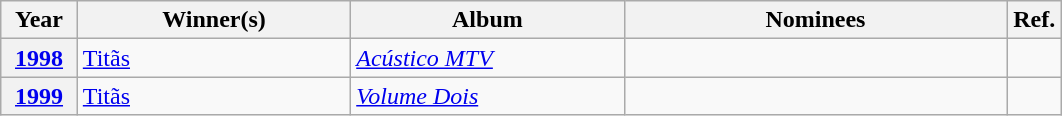<table class="wikitable">
<tr>
<th width="7%">Year</th>
<th width="25%">Winner(s)</th>
<th width="25%">Album</th>
<th width="35%" class=unsortable>Nominees</th>
<th width="5%" class=unsortable>Ref.</th>
</tr>
<tr>
<th scope="row" align="center"><a href='#'>1998</a></th>
<td><a href='#'>Titãs</a></td>
<td><em><a href='#'>Acústico MTV</a></em></td>
<td></td>
<td></td>
</tr>
<tr>
<th scope="row" align="center"><a href='#'>1999</a></th>
<td><a href='#'>Titãs</a></td>
<td><em><a href='#'>Volume Dois</a></em></td>
<td></td>
<td></td>
</tr>
</table>
